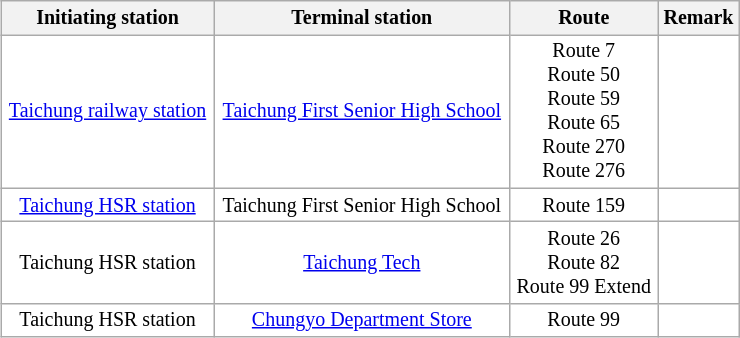<table style="white-space: nowrap;">
<tr style="vertical-align:top;">
<td style="vertical-align:top;"><br><table class="wikitable" style="text-align:center; font-size: smaller;width:100%;background-color:white;">
<tr>
<th>Initiating station</th>
<th>Terminal station</th>
<th>Route</th>
<th>Remark</th>
</tr>
<tr>
<td><a href='#'>Taichung railway station</a></td>
<td><a href='#'>Taichung First Senior High School</a></td>
<td>Route 7<br>Route 50<br>Route 59<br>Route 65<br>Route 270<br>Route 276</td>
<td></td>
</tr>
<tr>
<td><a href='#'>Taichung HSR station</a></td>
<td>Taichung First Senior High School</td>
<td>Route 159</td>
<td></td>
</tr>
<tr>
<td>Taichung HSR station</td>
<td><a href='#'>Taichung Tech</a></td>
<td>Route 26<br>Route 82<br>Route 99 Extend</td>
<td></td>
</tr>
<tr>
<td>Taichung HSR station</td>
<td><a href='#'>Chungyo Department Store</a></td>
<td>Route 99</td>
<td></td>
</tr>
</table>
</td>
</tr>
</table>
